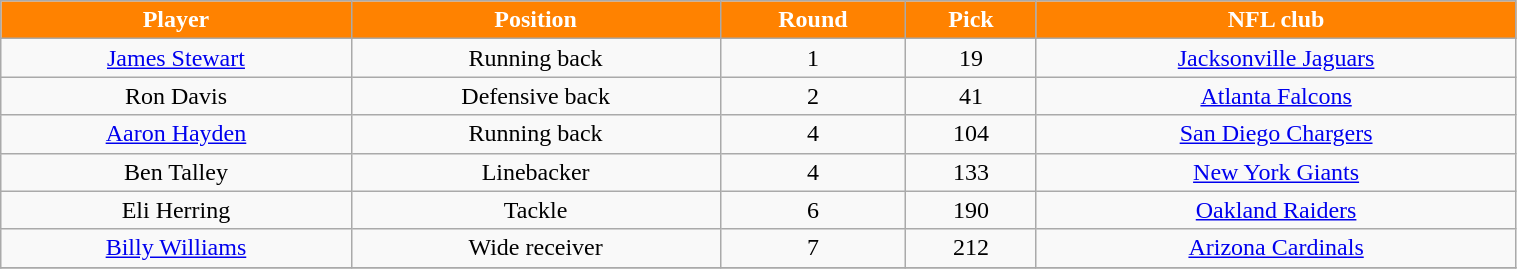<table class="wikitable" width="80%">
<tr align="center"  style="background:#FF8200;color:#FFFFFF;">
<td><strong>Player</strong></td>
<td><strong>Position</strong></td>
<td><strong>Round</strong></td>
<td><strong>Pick</strong></td>
<td><strong>NFL club</strong></td>
</tr>
<tr align="center" bgcolor="">
<td><a href='#'>James Stewart</a></td>
<td>Running back</td>
<td>1</td>
<td>19</td>
<td><a href='#'>Jacksonville Jaguars</a></td>
</tr>
<tr align="center" bgcolor="">
<td>Ron Davis</td>
<td>Defensive back</td>
<td>2</td>
<td>41</td>
<td><a href='#'>Atlanta Falcons</a></td>
</tr>
<tr align="center" bgcolor="">
<td><a href='#'>Aaron Hayden</a></td>
<td>Running back</td>
<td>4</td>
<td>104</td>
<td><a href='#'>San Diego Chargers</a></td>
</tr>
<tr align="center" bgcolor="">
<td>Ben Talley</td>
<td>Linebacker</td>
<td>4</td>
<td>133</td>
<td><a href='#'>New York Giants</a></td>
</tr>
<tr align="center" bgcolor="">
<td>Eli Herring</td>
<td>Tackle</td>
<td>6</td>
<td>190</td>
<td><a href='#'>Oakland Raiders</a></td>
</tr>
<tr align="center" bgcolor="">
<td><a href='#'>Billy Williams</a></td>
<td>Wide receiver</td>
<td>7</td>
<td>212</td>
<td><a href='#'>Arizona Cardinals</a></td>
</tr>
<tr align="center" bgcolor="">
</tr>
</table>
